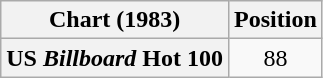<table class="wikitable plainrowheaders" style="text-align:center">
<tr>
<th scope="col">Chart (1983)</th>
<th scope="col">Position</th>
</tr>
<tr>
<th scope="row">US <em>Billboard</em> Hot 100</th>
<td>88</td>
</tr>
</table>
